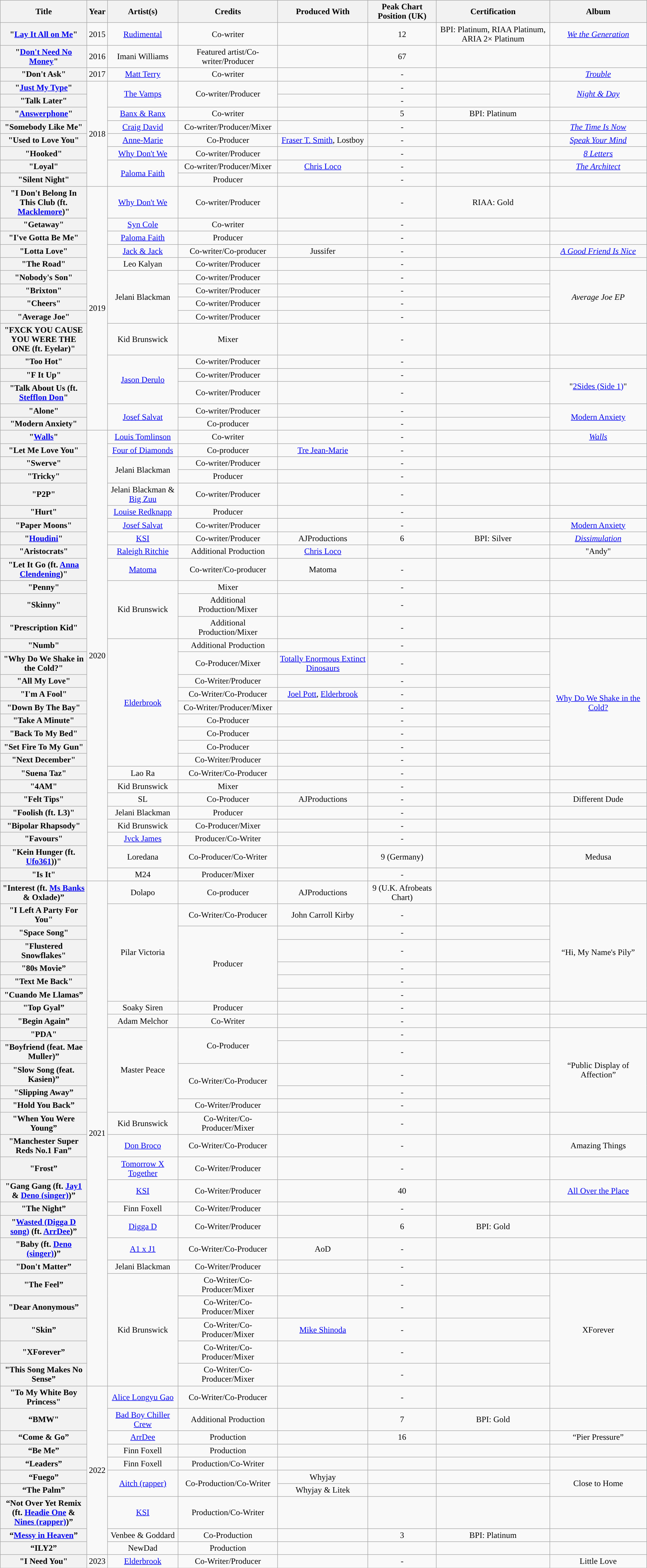<table class="wikitable plainrowheaders" style="text-align:center;">
<tr>
<th scope="col" style="width:160px;">Title</th>
<th scope="col">Year</th>
<th scope="col">Artist(s)</th>
<th scope="col">Credits</th>
<th>Produced With</th>
<th scope="col">Peak Chart Position (UK)</th>
<th scope="col">Certification</th>
<th scope="col" style="width:180px;">Album</th>
</tr>
<tr>
<th scope="row">"<a href='#'>Lay It All on Me</a>"<br></th>
<td>2015</td>
<td><a href='#'>Rudimental</a></td>
<td>Co-writer</td>
<td></td>
<td>12</td>
<td>BPI: Platinum, RIAA Platinum, ARIA 2× Platinum</td>
<td><em><a href='#'>We the Generation</a></em></td>
</tr>
<tr>
<th scope="row">"<a href='#'>Don't Need No Money</a>"<br></th>
<td>2016</td>
<td>Imani Williams</td>
<td>Featured artist/Co-writer/Producer</td>
<td></td>
<td>67</td>
<td></td>
<td></td>
</tr>
<tr>
<th scope="row">"Don't Ask"</th>
<td>2017</td>
<td><a href='#'>Matt Terry</a></td>
<td>Co-writer</td>
<td></td>
<td>-</td>
<td></td>
<td><em><a href='#'>Trouble</a></em></td>
</tr>
<tr>
<th scope="row">"<a href='#'>Just My Type</a>"</th>
<td rowspan="8">2018</td>
<td rowspan="2"><a href='#'>The Vamps</a></td>
<td rowspan="2">Co-writer/Producer</td>
<td></td>
<td>-</td>
<td></td>
<td rowspan="2"><em><a href='#'>Night & Day</a></em></td>
</tr>
<tr>
<th scope="row">"Talk Later"</th>
<td></td>
<td>-</td>
<td></td>
</tr>
<tr>
<th scope="row">"<a href='#'>Answerphone</a>"<br></th>
<td><a href='#'>Banx & Ranx</a></td>
<td>Co-writer</td>
<td></td>
<td>5</td>
<td>BPI: Platinum</td>
<td></td>
</tr>
<tr>
<th scope="row">"Somebody Like Me"<br></th>
<td><a href='#'>Craig David</a></td>
<td>Co-writer/Producer/Mixer</td>
<td></td>
<td>-</td>
<td></td>
<td><em><a href='#'>The Time Is Now</a></em></td>
</tr>
<tr>
<th scope="row">"Used to Love You"</th>
<td><a href='#'>Anne-Marie</a></td>
<td>Co-Producer</td>
<td><a href='#'>Fraser T. Smith</a>, Lostboy</td>
<td>-</td>
<td></td>
<td><em><a href='#'>Speak Your Mind</a></em></td>
</tr>
<tr>
<th scope="row">"Hooked"</th>
<td><a href='#'>Why Don't We</a></td>
<td>Co-writer/Producer</td>
<td></td>
<td>-</td>
<td></td>
<td><em><a href='#'>8 Letters</a></em></td>
</tr>
<tr>
<th scope="row">"Loyal"</th>
<td rowspan="2"><a href='#'>Paloma Faith</a></td>
<td>Co-writer/Producer/Mixer</td>
<td><a href='#'>Chris Loco</a></td>
<td>-</td>
<td></td>
<td><em><a href='#'>The Architect</a></em></td>
</tr>
<tr>
<th scope="row">"Silent Night"</th>
<td>Producer</td>
<td></td>
<td>-</td>
<td></td>
<td></td>
</tr>
<tr>
<th scope="row">"I Don't Belong In This Club (ft. <a href='#'>Macklemore</a>)"</th>
<td rowspan="15">2019</td>
<td><a href='#'>Why Don't We</a></td>
<td>Co-writer/Producer</td>
<td></td>
<td>-</td>
<td>RIAA: Gold</td>
<td></td>
</tr>
<tr>
<th scope="row">"Getaway"</th>
<td><a href='#'>Syn Cole</a></td>
<td>Co-writer</td>
<td></td>
<td>-</td>
<td></td>
<td></td>
</tr>
<tr>
<th scope="row">"I've Gotta Be Me"</th>
<td><a href='#'>Paloma Faith</a></td>
<td>Producer</td>
<td></td>
<td>-</td>
<td></td>
<td></td>
</tr>
<tr>
<th scope="row">"Lotta Love"</th>
<td><a href='#'>Jack & Jack</a></td>
<td>Co-writer/Co-producer</td>
<td>Jussifer</td>
<td>-</td>
<td></td>
<td><em><a href='#'>A Good Friend Is Nice</a></em></td>
</tr>
<tr>
<th scope="row">"The Road"</th>
<td>Leo Kalyan</td>
<td>Co-writer/Producer</td>
<td></td>
<td>-</td>
<td></td>
<td></td>
</tr>
<tr>
<th scope="row">"Nobody's Son"</th>
<td rowspan="4">Jelani Blackman</td>
<td>Co-writer/Producer</td>
<td></td>
<td>-</td>
<td></td>
<td rowspan="4"><em>Average Joe EP</em></td>
</tr>
<tr>
<th scope="row">"Brixton"</th>
<td>Co-writer/Producer</td>
<td></td>
<td>-</td>
<td></td>
</tr>
<tr>
<th scope="row">"Cheers"</th>
<td>Co-writer/Producer</td>
<td></td>
<td>-</td>
<td></td>
</tr>
<tr>
<th scope="row">"Average Joe"</th>
<td>Co-writer/Producer</td>
<td></td>
<td>-</td>
<td></td>
</tr>
<tr>
<th scope="row">"FXCK YOU CAUSE YOU WERE THE ONE (ft. Eyelar)"</th>
<td>Kid Brunswick</td>
<td>Mixer</td>
<td></td>
<td>-</td>
<td></td>
<td></td>
</tr>
<tr>
<th scope="row">"Too Hot"</th>
<td rowspan="3"><a href='#'>Jason Derulo</a></td>
<td>Co-writer/Producer</td>
<td></td>
<td>-</td>
<td></td>
<td></td>
</tr>
<tr>
<th scope="row">"F It Up"</th>
<td>Co-writer/Producer</td>
<td></td>
<td>-</td>
<td></td>
<td rowspan="2">"<a href='#'>2Sides (Side 1)</a>"</td>
</tr>
<tr>
<th scope="row">"Talk About Us (ft. <a href='#'>Stefflon Don</a>"</th>
<td>Co-writer/Producer</td>
<td></td>
<td>-</td>
<td></td>
</tr>
<tr>
<th scope="row">"Alone"</th>
<td rowspan="2"><a href='#'>Josef Salvat</a></td>
<td>Co-writer/Producer</td>
<td></td>
<td>-</td>
<td></td>
<td rowspan="2"><a href='#'>Modern Anxiety</a></td>
</tr>
<tr>
<th scope="row">"Modern Anxiety"</th>
<td>Co-producer</td>
<td></td>
<td>-</td>
<td></td>
</tr>
<tr>
<th scope="row">"<a href='#'>Walls</a>"</th>
<td rowspan="30”">2020</td>
<td><a href='#'>Louis Tomlinson</a></td>
<td>Co-writer</td>
<td></td>
<td>-</td>
<td></td>
<td><em><a href='#'>Walls</a></em></td>
</tr>
<tr>
<th scope="row">"Let Me Love You"</th>
<td><a href='#'>Four of Diamonds</a></td>
<td>Co-producer</td>
<td><a href='#'>Tre Jean-Marie</a></td>
<td>-</td>
<td></td>
<td></td>
</tr>
<tr>
<th scope="row">"Swerve"</th>
<td rowspan="2">Jelani Blackman</td>
<td>Co-writer/Producer</td>
<td></td>
<td>-</td>
<td></td>
<td></td>
</tr>
<tr>
<th scope="row">"Tricky"</th>
<td>Producer</td>
<td></td>
<td>-</td>
<td></td>
<td></td>
</tr>
<tr>
<th scope="row">"P2P"</th>
<td>Jelani Blackman & <a href='#'>Big Zuu</a></td>
<td>Co-writer/Producer</td>
<td></td>
<td>-</td>
<td></td>
<td></td>
</tr>
<tr>
<th scope="row">"Hurt"</th>
<td><a href='#'>Louise Redknapp</a></td>
<td>Producer</td>
<td></td>
<td>-</td>
<td></td>
<td></td>
</tr>
<tr>
<th scope="row">"Paper Moons"</th>
<td><a href='#'>Josef Salvat</a></td>
<td>Co-writer/Producer</td>
<td></td>
<td>-</td>
<td></td>
<td><a href='#'>Modern Anxiety</a></td>
</tr>
<tr>
<th scope="row">"<a href='#'>Houdini</a>"<br></th>
<td><a href='#'>KSI</a></td>
<td>Co-writer/Producer</td>
<td>AJProductions</td>
<td>6</td>
<td>BPI: Silver</td>
<td><a href='#'><em>Dissimulation</em></a></td>
</tr>
<tr>
<th scope="row">"Aristocrats"</th>
<td><a href='#'>Raleigh Ritchie</a></td>
<td>Additional Production</td>
<td><a href='#'>Chris Loco</a></td>
<td></td>
<td></td>
<td>"Andy"</td>
</tr>
<tr>
<th scope="row">"Let It Go (ft. <a href='#'>Anna Clendening</a>)"</th>
<td><a href='#'>Matoma</a></td>
<td>Co-writer/Co-producer</td>
<td>Matoma</td>
<td>-</td>
<td></td>
<td></td>
</tr>
<tr>
<th scope="row">"Penny"</th>
<td rowspan="3">Kid Brunswick</td>
<td>Mixer</td>
<td></td>
<td>-</td>
<td></td>
<td></td>
</tr>
<tr>
<th scope="row">"Skinny"</th>
<td>Additional Production/Mixer</td>
<td></td>
<td>-</td>
<td></td>
<td></td>
</tr>
<tr>
<th scope="row">"Prescription Kid"</th>
<td>Additional Production/Mixer</td>
<td></td>
<td>-</td>
<td></td>
<td></td>
</tr>
<tr>
<th scope="row">"Numb"</th>
<td rowspan="9"><a href='#'>Elderbrook</a></td>
<td>Additional Production</td>
<td></td>
<td>-</td>
<td></td>
<td rowspan="9"><a href='#'>Why Do We Shake in the Cold?</a></td>
</tr>
<tr>
<th scope="row">"Why Do We Shake in the Cold?"</th>
<td>Co-Producer/Mixer</td>
<td><a href='#'>Totally Enormous Extinct Dinosaurs</a></td>
<td>-</td>
<td></td>
</tr>
<tr>
<th scope="row">"All My Love"</th>
<td>Co-Writer/Producer</td>
<td></td>
<td>-</td>
<td></td>
</tr>
<tr>
<th scope="row">"I'm A Fool"</th>
<td>Co-Writer/Co-Producer</td>
<td><a href='#'>Joel Pott</a>, <a href='#'>Elderbrook</a></td>
<td>-</td>
<td></td>
</tr>
<tr>
<th scope="row">"Down By The Bay"</th>
<td>Co-Writer/Producer/Mixer</td>
<td></td>
<td>-</td>
<td></td>
</tr>
<tr>
<th scope="row">"Take A Minute"</th>
<td>Co-Producer</td>
<td></td>
<td>-</td>
<td></td>
</tr>
<tr>
<th scope="row">"Back To My Bed"</th>
<td>Co-Producer</td>
<td></td>
<td>-</td>
<td></td>
</tr>
<tr>
<th scope="row">"Set Fire To My Gun"</th>
<td>Co-Producer</td>
<td></td>
<td>-</td>
<td></td>
</tr>
<tr>
<th scope="row">"Next December"</th>
<td>Co-Writer/Producer</td>
<td></td>
<td>-</td>
<td></td>
</tr>
<tr>
<th scope="row">"Suena Taz"</th>
<td>Lao Ra</td>
<td>Co-Writer/Co-Producer</td>
<td></td>
<td>-</td>
<td></td>
<td></td>
</tr>
<tr>
<th scope="row">"4AM"</th>
<td>Kid Brunswick</td>
<td>Mixer</td>
<td></td>
<td>-</td>
<td></td>
<td></td>
</tr>
<tr>
<th scope="row">"Felt Tips"</th>
<td>SL</td>
<td>Co-Producer</td>
<td>AJProductions</td>
<td>-</td>
<td></td>
<td>Different Dude</td>
</tr>
<tr>
<th scope="row">"Foolish (ft. L3)"</th>
<td>Jelani Blackman</td>
<td>Producer</td>
<td></td>
<td>-</td>
<td></td>
<td></td>
</tr>
<tr>
<th scope="row">"Bipolar Rhapsody"</th>
<td>Kid Brunswick</td>
<td>Co-Producer/Mixer</td>
<td></td>
<td>-</td>
<td></td>
<td></td>
</tr>
<tr>
<th scope="row">"Favours"</th>
<td><a href='#'>Jvck James</a></td>
<td>Producer/Co-Writer</td>
<td></td>
<td>-</td>
<td></td>
<td></td>
</tr>
<tr>
<th scope="row">"Kein Hunger (ft. <a href='#'>Ufo361</a>))"</th>
<td>Loredana</td>
<td>Co-Producer/Co-Writer</td>
<td></td>
<td>9 (Germany)</td>
<td></td>
<td>Medusa</td>
</tr>
<tr>
<th scope="row">"Is It"</th>
<td>M24</td>
<td>Producer/Mixer</td>
<td></td>
<td>-</td>
<td></td>
<td></td>
</tr>
<tr>
<th scope="row">"Interest (ft. <a href='#'>Ms Banks</a> & Oxlade)”</th>
<td rowspan="27”">2021</td>
<td>Dolapo</td>
<td>Co-producer</td>
<td>AJProductions</td>
<td>9 (U.K. Afrobeats Chart)</td>
<td></td>
<td></td>
</tr>
<tr>
<th scope="row">"I Left A Party For You"</th>
<td rowspan="6">Pilar Victoria</td>
<td>Co-Writer/Co-Producer</td>
<td>John Carroll Kirby</td>
<td>-</td>
<td></td>
<td rowspan="6”">“Hi, My Name's Pily”</td>
</tr>
<tr>
<th scope="row">"Space Song"</th>
<td rowspan="5">Producer</td>
<td></td>
<td>-</td>
<td></td>
</tr>
<tr>
<th scope="row">"Flustered Snowflakes"</th>
<td></td>
<td>-</td>
<td></td>
</tr>
<tr>
<th scope="row">"80s Movie”</th>
<td></td>
<td>-</td>
<td></td>
</tr>
<tr>
<th scope="row">"Text Me Back"</th>
<td></td>
<td>-</td>
<td></td>
</tr>
<tr>
<th scope="row">"Cuando Me Llamas”</th>
<td></td>
<td>-</td>
<td></td>
</tr>
<tr>
<th scope="row">"Top Gyal”</th>
<td>Soaky Siren</td>
<td>Producer</td>
<td></td>
<td>-</td>
<td></td>
<td></td>
</tr>
<tr>
<th scope="row">"Begin Again”</th>
<td>Adam Melchor</td>
<td>Co-Writer</td>
<td></td>
<td>-</td>
<td></td>
</tr>
<tr>
<th scope="row">"PDA"</th>
<td rowspan="5">Master Peace</td>
<td rowspan="2">Co-Producer</td>
<td></td>
<td>-</td>
<td></td>
<td rowspan="5”">“Public Display of Affection”</td>
</tr>
<tr>
<th scope="row">"Boyfriend (feat. Mae Muller)”</th>
<td></td>
<td>-</td>
<td></td>
</tr>
<tr>
<th scope="row">"Slow Song (feat. Kasien)”</th>
<td rowspan="2">Co-Writer/Co-Producer</td>
<td></td>
<td>-</td>
<td></td>
</tr>
<tr>
<th scope="row">"Slipping Away”</th>
<td></td>
<td>-</td>
<td></td>
</tr>
<tr>
<th scope="row">"Hold You Back”</th>
<td>Co-Writer/Producer</td>
<td></td>
<td>-</td>
<td></td>
</tr>
<tr>
<th scope="row">"When You Were Young”</th>
<td>Kid Brunswick</td>
<td>Co-Writer/Co-Producer/Mixer</td>
<td></td>
<td>-</td>
<td></td>
<td></td>
</tr>
<tr>
<th scope="row">"Manchester Super Reds No.1 Fan”</th>
<td><a href='#'>Don Broco</a></td>
<td>Co-Writer/Co-Producer</td>
<td></td>
<td>-</td>
<td></td>
<td>Amazing Things</td>
</tr>
<tr>
<th scope="row">"Frost”</th>
<td><a href='#'>Tomorrow X Together</a></td>
<td>Co-Writer/Producer</td>
<td></td>
<td>-</td>
<td></td>
<td></td>
</tr>
<tr>
<th scope="row">"Gang Gang (ft. <a href='#'>Jay1</a> & <a href='#'>Deno (singer)</a>)”</th>
<td><a href='#'>KSI</a></td>
<td>Co-Writer/Producer</td>
<td></td>
<td>40</td>
<td></td>
<td><a href='#'>All Over the Place</a></td>
</tr>
<tr>
<th scope="row">"The Night”</th>
<td>Finn Foxell</td>
<td>Co-Writer/Producer</td>
<td></td>
<td>-</td>
<td></td>
<td></td>
</tr>
<tr>
<th scope="row">"<a href='#'>Wasted (Digga D song)</a> (ft. <a href='#'>ArrDee</a>)”</th>
<td><a href='#'>Digga D</a></td>
<td>Co-Writer/Producer</td>
<td></td>
<td>6</td>
<td>BPI: Gold</td>
<td></td>
</tr>
<tr>
<th scope="row">"Baby (ft. <a href='#'>Deno (singer)</a>)”</th>
<td><a href='#'>A1 x J1</a></td>
<td>Co-Writer/Co-Producer</td>
<td>AoD</td>
<td>-</td>
<td></td>
<td></td>
</tr>
<tr>
<th scope="row">"Don't Matter”</th>
<td>Jelani Blackman</td>
<td>Co-Writer/Producer</td>
<td></td>
<td>-</td>
<td></td>
<td></td>
</tr>
<tr>
<th scope="row">"The Feel”</th>
<td rowspan="5">Kid Brunswick</td>
<td>Co-Writer/Co-Producer/Mixer</td>
<td></td>
<td>-</td>
<td></td>
<td rowspan="5">XForever</td>
</tr>
<tr>
<th scope="row">"Dear Anonymous”</th>
<td>Co-Writer/Co-Producer/Mixer</td>
<td></td>
<td>-</td>
<td></td>
</tr>
<tr>
<th scope="row">"Skin”</th>
<td>Co-Writer/Co-Producer/Mixer</td>
<td><a href='#'>Mike Shinoda</a></td>
<td>-</td>
<td></td>
</tr>
<tr>
<th scope="row">"XForever”</th>
<td>Co-Writer/Co-Producer/Mixer</td>
<td></td>
<td>-</td>
<td></td>
</tr>
<tr>
<th scope="row">"This Song Makes No Sense”</th>
<td>Co-Writer/Co-Producer/Mixer</td>
<td></td>
<td>-</td>
<td></td>
</tr>
<tr>
<th scope="row">"To My White Boy Princess"</th>
<td rowspan="10”">2022</td>
<td><a href='#'>Alice Longyu Gao</a></td>
<td>Co-Writer/Co-Producer</td>
<td></td>
<td>-</td>
<td></td>
<td></td>
</tr>
<tr>
<th scope="row">“BMW"</th>
<td><a href='#'>Bad Boy Chiller Crew</a></td>
<td>Additional Production</td>
<td></td>
<td>7</td>
<td>BPI: Gold</td>
<td></td>
</tr>
<tr>
<th scope="row">“Come & Go”</th>
<td><a href='#'>ArrDee</a></td>
<td>Production</td>
<td></td>
<td>16</td>
<td></td>
<td>“Pier Pressure”</td>
</tr>
<tr>
<th scope="row">“Be Me”</th>
<td>Finn Foxell</td>
<td>Production</td>
<td></td>
<td></td>
<td></td>
<td></td>
</tr>
<tr>
<th scope="row">“Leaders”</th>
<td>Finn Foxell</td>
<td>Production/Co-Writer</td>
<td></td>
<td></td>
<td></td>
<td></td>
</tr>
<tr>
<th scope="row">“Fuego”</th>
<td rowspan="2”"><a href='#'>Aitch (rapper)</a></td>
<td rowspan="2”">Co-Production/Co-Writer</td>
<td>Whyjay</td>
<td></td>
<td></td>
<td rowspan="2”">Close to Home</td>
</tr>
<tr>
<th scope="row">“The Palm”</th>
<td>Whyjay & Litek</td>
<td></td>
<td></td>
</tr>
<tr>
<th scope="row">“Not Over Yet Remix (ft. <a href='#'>Headie One</a> & <a href='#'>Nines (rapper)</a>)”</th>
<td><a href='#'>KSI</a></td>
<td>Production/Co-Writer</td>
<td></td>
<td></td>
<td></td>
<td></td>
</tr>
<tr>
<th scope="row">“<a href='#'>Messy in Heaven</a>”</th>
<td>Venbee & Goddard</td>
<td>Co-Production</td>
<td></td>
<td>3</td>
<td>BPI: Platinum</td>
<td></td>
</tr>
<tr>
<th scope="row">“ILY2”</th>
<td>NewDad</td>
<td>Production</td>
<td></td>
<td></td>
<td></td>
<td></td>
</tr>
<tr>
<th scope="row">"I Need You"</th>
<td rowspan="1”">2023</td>
<td><a href='#'>Elderbrook</a></td>
<td>Co-Writer/Producer</td>
<td></td>
<td>-</td>
<td></td>
<td>Little Love</td>
</tr>
</table>
